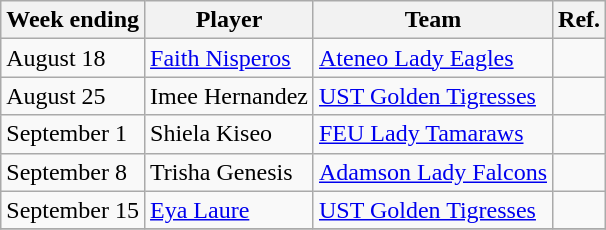<table class="wikitable">
<tr>
<th>Week ending</th>
<th>Player</th>
<th>Team</th>
<th>Ref.</th>
</tr>
<tr>
<td>August 18</td>
<td><a href='#'>Faith Nisperos</a></td>
<td><a href='#'>Ateneo Lady Eagles</a></td>
<td></td>
</tr>
<tr>
<td>August 25</td>
<td>Imee Hernandez</td>
<td><a href='#'>UST Golden Tigresses</a></td>
<td></td>
</tr>
<tr>
<td>September 1</td>
<td>Shiela Kiseo</td>
<td><a href='#'>FEU Lady Tamaraws</a></td>
<td></td>
</tr>
<tr>
<td>September 8</td>
<td>Trisha Genesis</td>
<td><a href='#'>Adamson Lady Falcons</a></td>
<td></td>
</tr>
<tr>
<td>September 15</td>
<td><a href='#'>Eya Laure</a></td>
<td><a href='#'>UST Golden Tigresses</a></td>
<td></td>
</tr>
<tr>
</tr>
</table>
